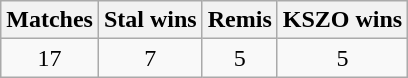<table class="wikitable">
<tr>
<th style="text-align:center">Matches</th>
<th style="text-align:center">Stal wins</th>
<th style="text-align:center">Remis</th>
<th style="text-align:center">KSZO wins</th>
</tr>
<tr>
<td style="text-align:center">17</td>
<td style="text-align:center">7</td>
<td style="text-align:center">5</td>
<td style="text-align:center">5</td>
</tr>
</table>
